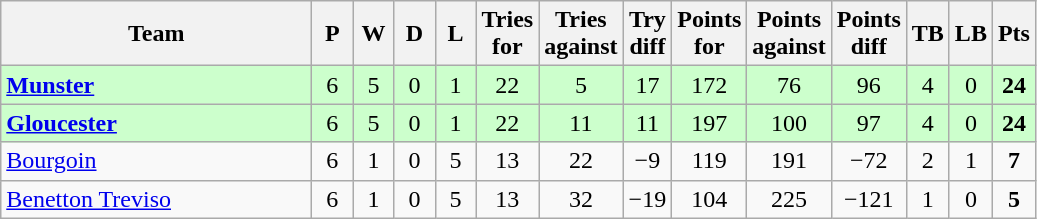<table class="wikitable" style="text-align: center;">
<tr>
<th width="200">Team</th>
<th width="20">P</th>
<th width="20">W</th>
<th width="20">D</th>
<th width="20">L</th>
<th width="20">Tries for</th>
<th width="20">Tries against</th>
<th width="20">Try diff</th>
<th width="20">Points for</th>
<th width="20">Points against</th>
<th width="25">Points diff</th>
<th width="20">TB</th>
<th width="20">LB</th>
<th width="20">Pts</th>
</tr>
<tr bgcolor="#ccffcc">
<td align=left> <strong><a href='#'>Munster</a></strong></td>
<td>6</td>
<td>5</td>
<td>0</td>
<td>1</td>
<td>22</td>
<td>5</td>
<td>17</td>
<td>172</td>
<td>76</td>
<td>96</td>
<td>4</td>
<td>0</td>
<td><strong>24</strong></td>
</tr>
<tr bgcolor="#ccffcc">
<td align=left> <strong><a href='#'>Gloucester</a></strong></td>
<td>6</td>
<td>5</td>
<td>0</td>
<td>1</td>
<td>22</td>
<td>11</td>
<td>11</td>
<td>197</td>
<td>100</td>
<td>97</td>
<td>4</td>
<td>0</td>
<td><strong>24</strong></td>
</tr>
<tr>
<td align=left> <a href='#'>Bourgoin</a></td>
<td>6</td>
<td>1</td>
<td>0</td>
<td>5</td>
<td>13</td>
<td>22</td>
<td>−9</td>
<td>119</td>
<td>191</td>
<td>−72</td>
<td>2</td>
<td>1</td>
<td><strong>7</strong></td>
</tr>
<tr>
<td align=left> <a href='#'>Benetton Treviso</a></td>
<td>6</td>
<td>1</td>
<td>0</td>
<td>5</td>
<td>13</td>
<td>32</td>
<td>−19</td>
<td>104</td>
<td>225</td>
<td>−121</td>
<td>1</td>
<td>0</td>
<td><strong>5</strong></td>
</tr>
</table>
